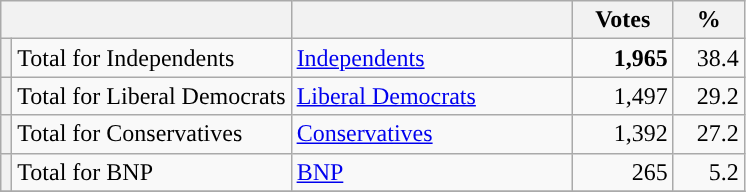<table class="wikitable">
<tr>
<th valign=top colspan="2" style="width: 180px"></th>
<th valign=top style="width: 180px"></th>
<th valign=top style="width: 60px">Votes</th>
<th valign=top style="width: 40px">%</th>
</tr>
<tr>
<th style="background-color: "></th>
<td>Total for Independents</td>
<td><a href='#'>Independents</a></td>
<td align="right"><strong>1,965</strong></td>
<td align="right">38.4</td>
</tr>
<tr>
<th style="background-color: "></th>
<td>Total for Liberal Democrats</td>
<td><a href='#'>Liberal Democrats</a></td>
<td align="right">1,497</td>
<td align="right">29.2</td>
</tr>
<tr>
<th style="background-color: "></th>
<td>Total for Conservatives</td>
<td><a href='#'>Conservatives</a></td>
<td align="right">1,392</td>
<td align="right">27.2</td>
</tr>
<tr>
<th style="background-color: "></th>
<td>Total for BNP</td>
<td><a href='#'>BNP</a></td>
<td align="right">265</td>
<td align="right">5.2</td>
</tr>
<tr>
</tr>
</table>
